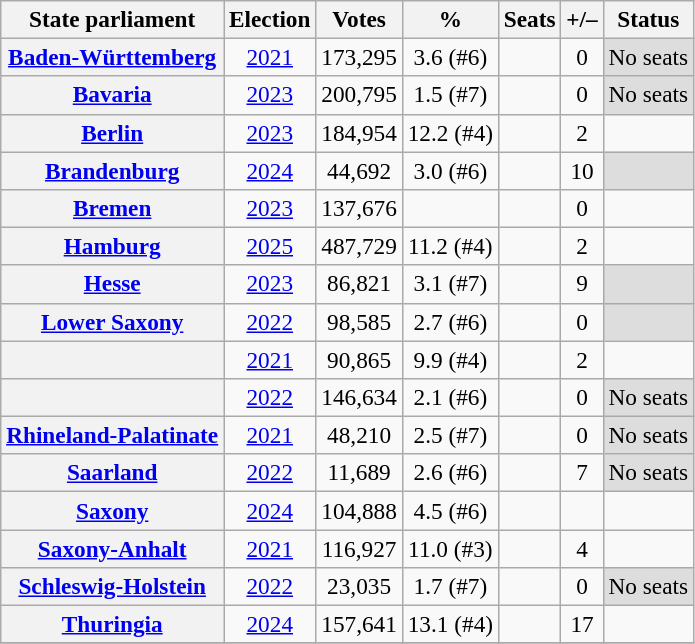<table class="wikitable sortable" style="font-size:97%; text-align:center;">
<tr>
<th class=unsortable>State parliament</th>
<th>Election</th>
<th>Votes</th>
<th>%</th>
<th>Seats</th>
<th>+/–</th>
<th>Status</th>
</tr>
<tr>
<th><a href='#'>Baden-Württemberg</a></th>
<td align=center><a href='#'>2021</a></td>
<td>173,295</td>
<td>3.6 (#6)</td>
<td></td>
<td> 0</td>
<td align=center style="background:#ddd;">No seats</td>
</tr>
<tr>
<th><a href='#'>Bavaria</a></th>
<td align=center><a href='#'>2023</a></td>
<td>200,795</td>
<td>1.5 (#7)</td>
<td></td>
<td> 0</td>
<td align=center style="background:#ddd;">No seats</td>
</tr>
<tr>
<th><a href='#'>Berlin</a></th>
<td align=center><a href='#'>2023</a></td>
<td>184,954</td>
<td>12.2 (#4)</td>
<td></td>
<td> 2</td>
<td></td>
</tr>
<tr>
<th><a href='#'>Brandenburg</a></th>
<td align=center><a href='#'>2024</a></td>
<td>44,692</td>
<td>3.0 (#6)</td>
<td></td>
<td> 10</td>
<td align=center style="background:#ddd;"></td>
</tr>
<tr>
<th><a href='#'>Bremen</a></th>
<td align=center><a href='#'>2023</a></td>
<td>137,676</td>
<td></td>
<td></td>
<td> 0</td>
<td></td>
</tr>
<tr>
<th><a href='#'>Hamburg</a></th>
<td align=center><a href='#'>2025</a></td>
<td>487,729</td>
<td>11.2 (#4)</td>
<td></td>
<td> 2</td>
<td></td>
</tr>
<tr>
<th><a href='#'>Hesse</a></th>
<td align=center><a href='#'>2023</a></td>
<td>86,821</td>
<td>3.1 (#7)</td>
<td></td>
<td> 9</td>
<td align=center style="background:#ddd;"></td>
</tr>
<tr>
<th><a href='#'>Lower Saxony</a></th>
<td align=center><a href='#'>2022</a></td>
<td>98,585</td>
<td>2.7 (#6)</td>
<td></td>
<td> 0</td>
<td align=center style="background:#ddd;"></td>
</tr>
<tr>
<th><a href='#'></a></th>
<td align=center><a href='#'>2021</a></td>
<td>90,865</td>
<td>9.9 (#4)</td>
<td></td>
<td> 2</td>
<td></td>
</tr>
<tr>
<th><a href='#'></a></th>
<td align=center><a href='#'>2022</a></td>
<td>146,634</td>
<td>2.1 (#6)</td>
<td></td>
<td> 0</td>
<td align=center style="background:#ddd;">No seats</td>
</tr>
<tr>
<th><a href='#'>Rhineland-Palatinate</a></th>
<td align=center><a href='#'>2021</a></td>
<td>48,210</td>
<td>2.5 (#7)</td>
<td></td>
<td> 0</td>
<td align=center style="background:#ddd;">No seats</td>
</tr>
<tr>
<th><a href='#'>Saarland</a></th>
<td align=center><a href='#'>2022</a></td>
<td>11,689</td>
<td>2.6 (#6)</td>
<td></td>
<td> 7</td>
<td align=center style="background:#ddd;">No seats</td>
</tr>
<tr>
<th><a href='#'>Saxony</a></th>
<td align=center><a href='#'>2024</a></td>
<td>104,888</td>
<td>4.5 (#6)</td>
<td></td>
<td></td>
<td></td>
</tr>
<tr>
<th><a href='#'>Saxony-Anhalt</a></th>
<td align=center><a href='#'>2021</a></td>
<td>116,927</td>
<td>11.0 (#3)</td>
<td></td>
<td> 4</td>
<td></td>
</tr>
<tr>
<th><a href='#'>Schleswig-Holstein</a></th>
<td align=center><a href='#'>2022</a></td>
<td>23,035</td>
<td>1.7 (#7)</td>
<td></td>
<td> 0</td>
<td align=center style="background:#ddd;">No seats</td>
</tr>
<tr>
<th><a href='#'>Thuringia</a></th>
<td align=center><a href='#'>2024</a></td>
<td>157,641</td>
<td>13.1 (#4)</td>
<td></td>
<td> 17</td>
<td></td>
</tr>
<tr>
</tr>
</table>
